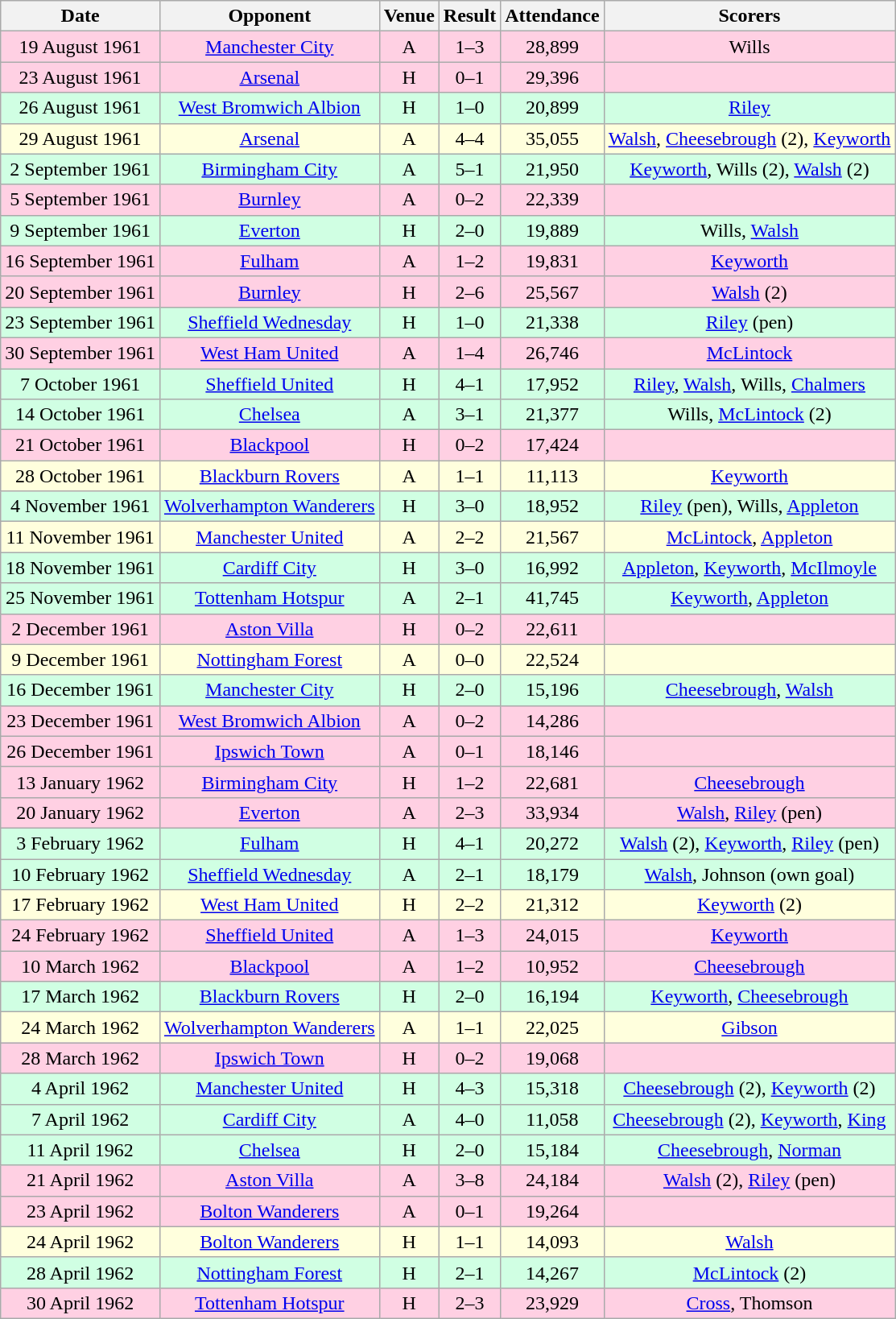<table class="wikitable sortable" style="text-align:center;">
<tr>
<th>Date</th>
<th>Opponent</th>
<th>Venue</th>
<th>Result</th>
<th>Attendance</th>
<th>Scorers</th>
</tr>
<tr style="background:#ffd0e3;">
<td>19 August 1961</td>
<td><a href='#'>Manchester City</a></td>
<td>A</td>
<td>1–3</td>
<td>28,899</td>
<td>Wills</td>
</tr>
<tr style="background:#ffd0e3;">
<td>23 August 1961</td>
<td><a href='#'>Arsenal</a></td>
<td>H</td>
<td>0–1</td>
<td>29,396</td>
<td></td>
</tr>
<tr style="background:#d0ffe3;">
<td>26 August 1961</td>
<td><a href='#'>West Bromwich Albion</a></td>
<td>H</td>
<td>1–0</td>
<td>20,899</td>
<td><a href='#'>Riley</a></td>
</tr>
<tr style="background:#ffffdd;">
<td>29 August 1961</td>
<td><a href='#'>Arsenal</a></td>
<td>A</td>
<td>4–4</td>
<td>35,055</td>
<td><a href='#'>Walsh</a>, <a href='#'>Cheesebrough</a> (2), <a href='#'>Keyworth</a></td>
</tr>
<tr style="background:#d0ffe3;">
<td>2 September 1961</td>
<td><a href='#'>Birmingham City</a></td>
<td>A</td>
<td>5–1</td>
<td>21,950</td>
<td><a href='#'>Keyworth</a>, Wills (2), <a href='#'>Walsh</a> (2)</td>
</tr>
<tr style="background:#ffd0e3;">
<td>5 September 1961</td>
<td><a href='#'>Burnley</a></td>
<td>A</td>
<td>0–2</td>
<td>22,339</td>
<td></td>
</tr>
<tr style="background:#d0ffe3;">
<td>9 September 1961</td>
<td><a href='#'>Everton</a></td>
<td>H</td>
<td>2–0</td>
<td>19,889</td>
<td>Wills, <a href='#'>Walsh</a></td>
</tr>
<tr style="background:#ffd0e3;">
<td>16 September 1961</td>
<td><a href='#'>Fulham</a></td>
<td>A</td>
<td>1–2</td>
<td>19,831</td>
<td><a href='#'>Keyworth</a></td>
</tr>
<tr style="background:#ffd0e3;">
<td>20 September 1961</td>
<td><a href='#'>Burnley</a></td>
<td>H</td>
<td>2–6</td>
<td>25,567</td>
<td><a href='#'>Walsh</a> (2)</td>
</tr>
<tr style="background:#d0ffe3;">
<td>23 September 1961</td>
<td><a href='#'>Sheffield Wednesday</a></td>
<td>H</td>
<td>1–0</td>
<td>21,338</td>
<td><a href='#'>Riley</a> (pen)</td>
</tr>
<tr style="background:#ffd0e3;">
<td>30 September 1961</td>
<td><a href='#'>West Ham United</a></td>
<td>A</td>
<td>1–4</td>
<td>26,746</td>
<td><a href='#'>McLintock</a></td>
</tr>
<tr style="background:#d0ffe3;">
<td>7 October 1961</td>
<td><a href='#'>Sheffield United</a></td>
<td>H</td>
<td>4–1</td>
<td>17,952</td>
<td><a href='#'>Riley</a>, <a href='#'>Walsh</a>, Wills, <a href='#'>Chalmers</a></td>
</tr>
<tr style="background:#d0ffe3;">
<td>14 October 1961</td>
<td><a href='#'>Chelsea</a></td>
<td>A</td>
<td>3–1</td>
<td>21,377</td>
<td>Wills, <a href='#'>McLintock</a> (2)</td>
</tr>
<tr style="background:#ffd0e3;">
<td>21 October 1961</td>
<td><a href='#'>Blackpool</a></td>
<td>H</td>
<td>0–2</td>
<td>17,424</td>
<td></td>
</tr>
<tr style="background:#ffffdd;">
<td>28 October 1961</td>
<td><a href='#'>Blackburn Rovers</a></td>
<td>A</td>
<td>1–1</td>
<td>11,113</td>
<td><a href='#'>Keyworth</a></td>
</tr>
<tr style="background:#d0ffe3;">
<td>4 November 1961</td>
<td><a href='#'>Wolverhampton Wanderers</a></td>
<td>H</td>
<td>3–0</td>
<td>18,952</td>
<td><a href='#'>Riley</a> (pen), Wills, <a href='#'>Appleton</a></td>
</tr>
<tr style="background:#ffffdd;">
<td>11 November 1961</td>
<td><a href='#'>Manchester United</a></td>
<td>A</td>
<td>2–2</td>
<td>21,567</td>
<td><a href='#'>McLintock</a>, <a href='#'>Appleton</a></td>
</tr>
<tr style="background:#d0ffe3;">
<td>18 November 1961</td>
<td><a href='#'>Cardiff City</a></td>
<td>H</td>
<td>3–0</td>
<td>16,992</td>
<td><a href='#'>Appleton</a>, <a href='#'>Keyworth</a>, <a href='#'>McIlmoyle</a></td>
</tr>
<tr style="background:#d0ffe3;">
<td>25 November 1961</td>
<td><a href='#'>Tottenham Hotspur</a></td>
<td>A</td>
<td>2–1</td>
<td>41,745</td>
<td><a href='#'>Keyworth</a>, <a href='#'>Appleton</a></td>
</tr>
<tr style="background:#ffd0e3;">
<td>2 December 1961</td>
<td><a href='#'>Aston Villa</a></td>
<td>H</td>
<td>0–2</td>
<td>22,611</td>
<td></td>
</tr>
<tr style="background:#ffffdd;">
<td>9 December 1961</td>
<td><a href='#'>Nottingham Forest</a></td>
<td>A</td>
<td>0–0</td>
<td>22,524</td>
<td></td>
</tr>
<tr style="background:#d0ffe3;">
<td>16 December 1961</td>
<td><a href='#'>Manchester City</a></td>
<td>H</td>
<td>2–0</td>
<td>15,196</td>
<td><a href='#'>Cheesebrough</a>, <a href='#'>Walsh</a></td>
</tr>
<tr style="background:#ffd0e3;">
<td>23 December 1961</td>
<td><a href='#'>West Bromwich Albion</a></td>
<td>A</td>
<td>0–2</td>
<td>14,286</td>
<td></td>
</tr>
<tr style="background:#ffd0e3;">
<td>26 December 1961</td>
<td><a href='#'>Ipswich Town</a></td>
<td>A</td>
<td>0–1</td>
<td>18,146</td>
<td></td>
</tr>
<tr style="background:#ffd0e3;">
<td>13 January 1962</td>
<td><a href='#'>Birmingham City</a></td>
<td>H</td>
<td>1–2</td>
<td>22,681</td>
<td><a href='#'>Cheesebrough</a></td>
</tr>
<tr style="background:#ffd0e3;">
<td>20 January 1962</td>
<td><a href='#'>Everton</a></td>
<td>A</td>
<td>2–3</td>
<td>33,934</td>
<td><a href='#'>Walsh</a>, <a href='#'>Riley</a> (pen)</td>
</tr>
<tr style="background:#d0ffe3;">
<td>3 February 1962</td>
<td><a href='#'>Fulham</a></td>
<td>H</td>
<td>4–1</td>
<td>20,272</td>
<td><a href='#'>Walsh</a> (2), <a href='#'>Keyworth</a>, <a href='#'>Riley</a> (pen)</td>
</tr>
<tr style="background:#d0ffe3;">
<td>10 February 1962</td>
<td><a href='#'>Sheffield Wednesday</a></td>
<td>A</td>
<td>2–1</td>
<td>18,179</td>
<td><a href='#'>Walsh</a>, Johnson (own goal)</td>
</tr>
<tr style="background:#ffffdd;">
<td>17 February 1962</td>
<td><a href='#'>West Ham United</a></td>
<td>H</td>
<td>2–2</td>
<td>21,312</td>
<td><a href='#'>Keyworth</a> (2)</td>
</tr>
<tr style="background:#ffd0e3;">
<td>24 February 1962</td>
<td><a href='#'>Sheffield United</a></td>
<td>A</td>
<td>1–3</td>
<td>24,015</td>
<td><a href='#'>Keyworth</a></td>
</tr>
<tr style="background:#ffd0e3;">
<td>10 March 1962</td>
<td><a href='#'>Blackpool</a></td>
<td>A</td>
<td>1–2</td>
<td>10,952</td>
<td><a href='#'>Cheesebrough</a></td>
</tr>
<tr style="background:#d0ffe3;">
<td>17 March 1962</td>
<td><a href='#'>Blackburn Rovers</a></td>
<td>H</td>
<td>2–0</td>
<td>16,194</td>
<td><a href='#'>Keyworth</a>, <a href='#'>Cheesebrough</a></td>
</tr>
<tr style="background:#ffffdd;">
<td>24 March 1962</td>
<td><a href='#'>Wolverhampton Wanderers</a></td>
<td>A</td>
<td>1–1</td>
<td>22,025</td>
<td><a href='#'>Gibson</a></td>
</tr>
<tr style="background:#ffd0e3;">
<td>28 March 1962</td>
<td><a href='#'>Ipswich Town</a></td>
<td>H</td>
<td>0–2</td>
<td>19,068</td>
<td></td>
</tr>
<tr style="background:#d0ffe3;">
<td>4 April 1962</td>
<td><a href='#'>Manchester United</a></td>
<td>H</td>
<td>4–3</td>
<td>15,318</td>
<td><a href='#'>Cheesebrough</a> (2), <a href='#'>Keyworth</a> (2)</td>
</tr>
<tr style="background:#d0ffe3;">
<td>7 April 1962</td>
<td><a href='#'>Cardiff City</a></td>
<td>A</td>
<td>4–0</td>
<td>11,058</td>
<td><a href='#'>Cheesebrough</a> (2), <a href='#'>Keyworth</a>, <a href='#'>King</a></td>
</tr>
<tr style="background:#d0ffe3;">
<td>11 April 1962</td>
<td><a href='#'>Chelsea</a></td>
<td>H</td>
<td>2–0</td>
<td>15,184</td>
<td><a href='#'>Cheesebrough</a>, <a href='#'>Norman</a></td>
</tr>
<tr style="background:#ffd0e3;">
<td>21 April 1962</td>
<td><a href='#'>Aston Villa</a></td>
<td>A</td>
<td>3–8</td>
<td>24,184</td>
<td><a href='#'>Walsh</a> (2), <a href='#'>Riley</a> (pen)</td>
</tr>
<tr style="background:#ffd0e3;">
<td>23 April 1962</td>
<td><a href='#'>Bolton Wanderers</a></td>
<td>A</td>
<td>0–1</td>
<td>19,264</td>
<td></td>
</tr>
<tr style="background:#ffffdd;">
<td>24 April 1962</td>
<td><a href='#'>Bolton Wanderers</a></td>
<td>H</td>
<td>1–1</td>
<td>14,093</td>
<td><a href='#'>Walsh</a></td>
</tr>
<tr style="background:#d0ffe3;">
<td>28 April 1962</td>
<td><a href='#'>Nottingham Forest</a></td>
<td>H</td>
<td>2–1</td>
<td>14,267</td>
<td><a href='#'>McLintock</a> (2)</td>
</tr>
<tr style="background:#ffd0e3;">
<td>30 April 1962</td>
<td><a href='#'>Tottenham Hotspur</a></td>
<td>H</td>
<td>2–3</td>
<td>23,929</td>
<td><a href='#'>Cross</a>, Thomson</td>
</tr>
</table>
